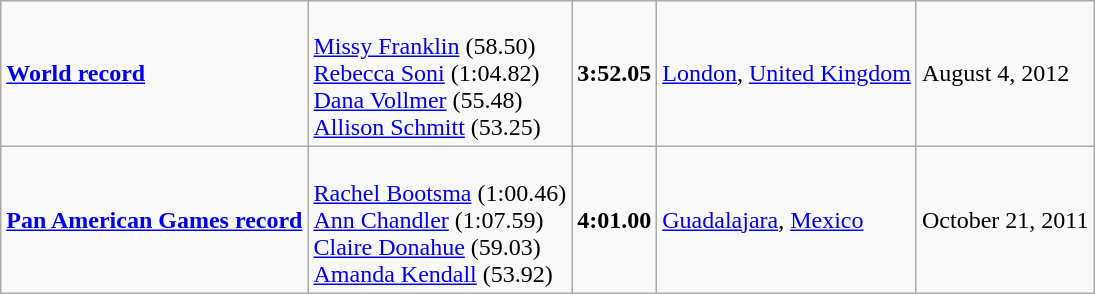<table class="wikitable">
<tr>
<td><strong><a href='#'>World record</a></strong></td>
<td><br><a href='#'>Missy Franklin</a> (58.50)<br><a href='#'>Rebecca Soni</a> (1:04.82)<br><a href='#'>Dana Vollmer</a> (55.48)<br><a href='#'>Allison Schmitt</a> (53.25)</td>
<td><strong>3:52.05</strong></td>
<td><a href='#'>London</a>, <a href='#'>United Kingdom</a></td>
<td>August 4, 2012</td>
</tr>
<tr>
<td><strong><a href='#'>Pan American Games record</a></strong></td>
<td><br><a href='#'>Rachel Bootsma</a> (1:00.46)<br><a href='#'>Ann Chandler</a> (1:07.59)<br><a href='#'>Claire Donahue</a> (59.03)<br><a href='#'>Amanda Kendall</a> (53.92)</td>
<td><strong>4:01.00</strong></td>
<td><a href='#'>Guadalajara</a>, <a href='#'>Mexico</a></td>
<td>October 21, 2011</td>
</tr>
</table>
